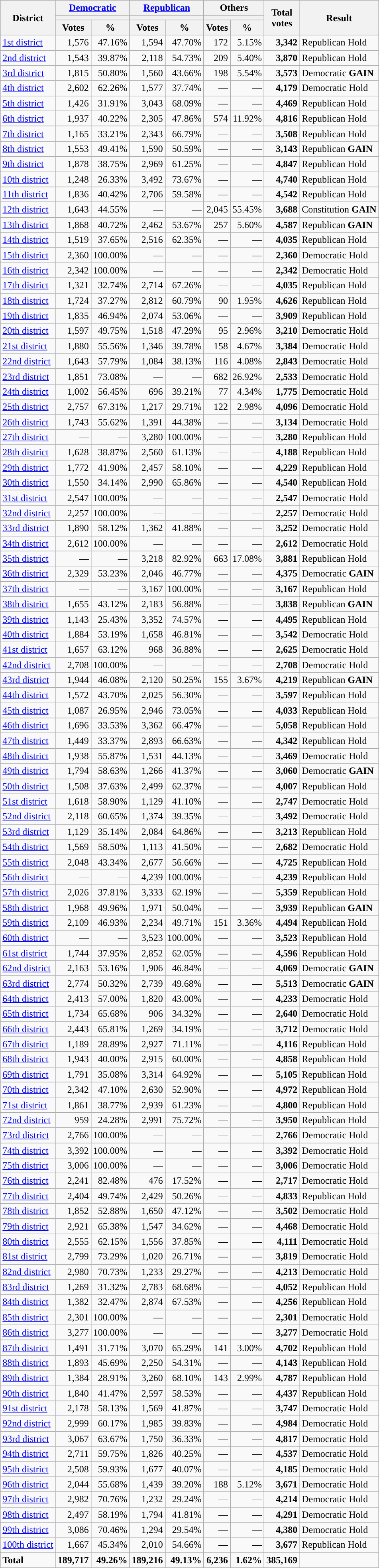<table class="wikitable plainrowheaders sortable" style="font-size:100%; text-align:right;">
<tr>
<th scope=col rowspan=3>District</th>
<th scope=col colspan=2><a href='#'>Democratic</a></th>
<th scope=col colspan=2><a href='#'>Republican</a></th>
<th scope=col colspan=2>Others</th>
<th scope=col rowspan=3>Total<br>votes</th>
<th scope=col rowspan=3>Result</th>
</tr>
<tr>
<th scope=col colspan=2 style="background:"></th>
<th scope=col colspan=2 style="background:"></th>
<th scope=col colspan=2></th>
</tr>
<tr>
<th scope=col data-sort-type="number">Votes</th>
<th scope=col data-sort-type="number">%</th>
<th scope=col data-sort-type="number">Votes</th>
<th scope=col data-sort-type="number">%</th>
<th scope=col data-sort-type="number">Votes</th>
<th scope=col data-sort-type="number">%</th>
</tr>
<tr>
<td style="text-align:left"><a href='#'>1st district</a></td>
<td>1,576</td>
<td>47.16%</td>
<td>1,594</td>
<td>47.70%</td>
<td>172</td>
<td>5.15%</td>
<td><strong>3,342</strong></td>
<td style="text-align:left">Republican Hold</td>
</tr>
<tr>
<td style="text-align:left"><a href='#'>2nd district</a></td>
<td>1,543</td>
<td>39.87%</td>
<td>2,118</td>
<td>54.73%</td>
<td>209</td>
<td>5.40%</td>
<td><strong>3,870</strong></td>
<td style="text-align:left">Republican Hold</td>
</tr>
<tr>
<td style="text-align:left"><a href='#'>3rd district</a></td>
<td>1,815</td>
<td>50.80%</td>
<td>1,560</td>
<td>43.66%</td>
<td>198</td>
<td>5.54%</td>
<td><strong>3,573</strong></td>
<td style="text-align:left">Democratic <strong>GAIN</strong></td>
</tr>
<tr>
<td style="text-align:left"><a href='#'>4th district</a></td>
<td>2,602</td>
<td>62.26%</td>
<td>1,577</td>
<td>37.74%</td>
<td>—</td>
<td>—</td>
<td><strong>4,179</strong></td>
<td style="text-align:left">Democratic Hold</td>
</tr>
<tr>
<td style="text-align:left"><a href='#'>5th district</a></td>
<td>1,426</td>
<td>31.91%</td>
<td>3,043</td>
<td>68.09%</td>
<td>—</td>
<td>—</td>
<td><strong>4,469</strong></td>
<td style="text-align:left">Republican Hold</td>
</tr>
<tr>
<td style="text-align:left"><a href='#'>6th district</a></td>
<td>1,937</td>
<td>40.22%</td>
<td>2,305</td>
<td>47.86%</td>
<td>574</td>
<td>11.92%</td>
<td><strong>4,816</strong></td>
<td style="text-align:left">Republican Hold</td>
</tr>
<tr>
<td style="text-align:left"><a href='#'>7th district</a></td>
<td>1,165</td>
<td>33.21%</td>
<td>2,343</td>
<td>66.79%</td>
<td>—</td>
<td>—</td>
<td><strong>3,508</strong></td>
<td style="text-align:left">Republican Hold</td>
</tr>
<tr>
<td style="text-align:left"><a href='#'>8th district</a></td>
<td>1,553</td>
<td>49.41%</td>
<td>1,590</td>
<td>50.59%</td>
<td>—</td>
<td>—</td>
<td><strong>3,143</strong></td>
<td style="text-align:left">Republican <strong>GAIN</strong></td>
</tr>
<tr>
<td style="text-align:left"><a href='#'>9th district</a></td>
<td>1,878</td>
<td>38.75%</td>
<td>2,969</td>
<td>61.25%</td>
<td>—</td>
<td>—</td>
<td><strong>4,847</strong></td>
<td style="text-align:left">Republican Hold</td>
</tr>
<tr>
<td style="text-align:left"><a href='#'>10th district</a></td>
<td>1,248</td>
<td>26.33%</td>
<td>3,492</td>
<td>73.67%</td>
<td>—</td>
<td>—</td>
<td><strong>4,740</strong></td>
<td style="text-align:left">Republican Hold</td>
</tr>
<tr>
<td style="text-align:left"><a href='#'>11th district</a></td>
<td>1,836</td>
<td>40.42%</td>
<td>2,706</td>
<td>59.58%</td>
<td>—</td>
<td>—</td>
<td><strong>4,542</strong></td>
<td style="text-align:left">Republican Hold</td>
</tr>
<tr>
<td style="text-align:left"><a href='#'>12th district</a></td>
<td>1,643</td>
<td>44.55%</td>
<td>—</td>
<td>—</td>
<td>2,045</td>
<td>55.45%</td>
<td><strong>3,688</strong></td>
<td style="text-align:left">Constitution <strong>GAIN</strong></td>
</tr>
<tr>
<td style="text-align:left"><a href='#'>13th district</a></td>
<td>1,868</td>
<td>40.72%</td>
<td>2,462</td>
<td>53.67%</td>
<td>257</td>
<td>5.60%</td>
<td><strong>4,587</strong></td>
<td style="text-align:left">Republican <strong>GAIN</strong></td>
</tr>
<tr>
<td style="text-align:left"><a href='#'>14th district</a></td>
<td>1,519</td>
<td>37.65%</td>
<td>2,516</td>
<td>62.35%</td>
<td>—</td>
<td>—</td>
<td><strong>4,035</strong></td>
<td style="text-align:left">Republican Hold</td>
</tr>
<tr>
<td style="text-align:left"><a href='#'>15th district</a></td>
<td>2,360</td>
<td>100.00%</td>
<td>—</td>
<td>—</td>
<td>—</td>
<td>—</td>
<td><strong>2,360</strong></td>
<td style="text-align:left">Democratic Hold</td>
</tr>
<tr>
<td style="text-align:left"><a href='#'>16th district</a></td>
<td>2,342</td>
<td>100.00%</td>
<td>—</td>
<td>—</td>
<td>—</td>
<td>—</td>
<td><strong>2,342</strong></td>
<td style="text-align:left">Democratic Hold</td>
</tr>
<tr>
<td style="text-align:left"><a href='#'>17th district</a></td>
<td>1,321</td>
<td>32.74%</td>
<td>2,714</td>
<td>67.26%</td>
<td>—</td>
<td>—</td>
<td><strong>4,035</strong></td>
<td style="text-align:left">Republican Hold</td>
</tr>
<tr>
<td style="text-align:left"><a href='#'>18th district</a></td>
<td>1,724</td>
<td>37.27%</td>
<td>2,812</td>
<td>60.79%</td>
<td>90</td>
<td>1.95%</td>
<td><strong>4,626</strong></td>
<td style="text-align:left">Republican Hold</td>
</tr>
<tr>
<td style="text-align:left"><a href='#'>19th district</a></td>
<td>1,835</td>
<td>46.94%</td>
<td>2,074</td>
<td>53.06%</td>
<td>—</td>
<td>—</td>
<td><strong>3,909</strong></td>
<td style="text-align:left">Republican Hold</td>
</tr>
<tr>
<td style="text-align:left"><a href='#'>20th district</a></td>
<td>1,597</td>
<td>49.75%</td>
<td>1,518</td>
<td>47.29%</td>
<td>95</td>
<td>2.96%</td>
<td><strong>3,210</strong></td>
<td style="text-align:left">Democratic Hold</td>
</tr>
<tr>
<td style="text-align:left"><a href='#'>21st district</a></td>
<td>1,880</td>
<td>55.56%</td>
<td>1,346</td>
<td>39.78%</td>
<td>158</td>
<td>4.67%</td>
<td><strong>3,384</strong></td>
<td style="text-align:left">Democratic Hold</td>
</tr>
<tr>
<td style="text-align:left"><a href='#'>22nd district</a></td>
<td>1,643</td>
<td>57.79%</td>
<td>1,084</td>
<td>38.13%</td>
<td>116</td>
<td>4.08%</td>
<td><strong>2,843</strong></td>
<td style="text-align:left">Democratic Hold</td>
</tr>
<tr>
<td style="text-align:left"><a href='#'>23rd district</a></td>
<td>1,851</td>
<td>73.08%</td>
<td>—</td>
<td>—</td>
<td>682</td>
<td>26.92%</td>
<td><strong>2,533</strong></td>
<td style="text-align:left">Democratic Hold</td>
</tr>
<tr>
<td style="text-align:left"><a href='#'>24th district</a></td>
<td>1,002</td>
<td>56.45%</td>
<td>696</td>
<td>39.21%</td>
<td>77</td>
<td>4.34%</td>
<td><strong>1,775</strong></td>
<td style="text-align:left">Democratic Hold</td>
</tr>
<tr>
<td style="text-align:left"><a href='#'>25th district</a></td>
<td>2,757</td>
<td>67.31%</td>
<td>1,217</td>
<td>29.71%</td>
<td>122</td>
<td>2.98%</td>
<td><strong>4,096</strong></td>
<td style="text-align:left">Democratic Hold</td>
</tr>
<tr>
<td style="text-align:left"><a href='#'>26th district</a></td>
<td>1,743</td>
<td>55.62%</td>
<td>1,391</td>
<td>44.38%</td>
<td>—</td>
<td>—</td>
<td><strong>3,134</strong></td>
<td style="text-align:left">Democratic Hold</td>
</tr>
<tr>
<td style="text-align:left"><a href='#'>27th district</a></td>
<td>—</td>
<td>—</td>
<td>3,280</td>
<td>100.00%</td>
<td>—</td>
<td>—</td>
<td><strong>3,280</strong></td>
<td style="text-align:left">Republican Hold</td>
</tr>
<tr>
<td style="text-align:left"><a href='#'>28th district</a></td>
<td>1,628</td>
<td>38.87%</td>
<td>2,560</td>
<td>61.13%</td>
<td>—</td>
<td>—</td>
<td><strong>4,188</strong></td>
<td style="text-align:left">Republican Hold</td>
</tr>
<tr>
<td style="text-align:left"><a href='#'>29th district</a></td>
<td>1,772</td>
<td>41.90%</td>
<td>2,457</td>
<td>58.10%</td>
<td>—</td>
<td>—</td>
<td><strong>4,229</strong></td>
<td style="text-align:left">Republican Hold</td>
</tr>
<tr>
<td style="text-align:left"><a href='#'>30th district</a></td>
<td>1,550</td>
<td>34.14%</td>
<td>2,990</td>
<td>65.86%</td>
<td>—</td>
<td>—</td>
<td><strong>4,540</strong></td>
<td style="text-align:left">Republican Hold</td>
</tr>
<tr>
<td style="text-align:left"><a href='#'>31st district</a></td>
<td>2,547</td>
<td>100.00%</td>
<td>—</td>
<td>—</td>
<td>—</td>
<td>—</td>
<td><strong>2,547</strong></td>
<td style="text-align:left">Democratic Hold</td>
</tr>
<tr>
<td style="text-align:left"><a href='#'>32nd district</a></td>
<td>2,257</td>
<td>100.00%</td>
<td>—</td>
<td>—</td>
<td>—</td>
<td>—</td>
<td><strong>2,257</strong></td>
<td style="text-align:left">Democratic Hold</td>
</tr>
<tr>
<td style="text-align:left"><a href='#'>33rd district</a></td>
<td>1,890</td>
<td>58.12%</td>
<td>1,362</td>
<td>41.88%</td>
<td>—</td>
<td>—</td>
<td><strong>3,252</strong></td>
<td style="text-align:left">Democratic Hold</td>
</tr>
<tr>
<td style="text-align:left"><a href='#'>34th district</a></td>
<td>2,612</td>
<td>100.00%</td>
<td>—</td>
<td>—</td>
<td>—</td>
<td>—</td>
<td><strong>2,612</strong></td>
<td style="text-align:left">Democratic Hold</td>
</tr>
<tr>
<td style="text-align:left"><a href='#'>35th district</a></td>
<td>—</td>
<td>—</td>
<td>3,218</td>
<td>82.92%</td>
<td>663</td>
<td>17.08%</td>
<td><strong>3,881</strong></td>
<td style="text-align:left">Republican Hold</td>
</tr>
<tr>
<td style="text-align:left"><a href='#'>36th district</a></td>
<td>2,329</td>
<td>53.23%</td>
<td>2,046</td>
<td>46.77%</td>
<td>—</td>
<td>—</td>
<td><strong>4,375</strong></td>
<td style="text-align:left">Democratic <strong>GAIN</strong></td>
</tr>
<tr>
<td style="text-align:left"><a href='#'>37th district</a></td>
<td>—</td>
<td>—</td>
<td>3,167</td>
<td>100.00%</td>
<td>—</td>
<td>—</td>
<td><strong>3,167</strong></td>
<td style="text-align:left">Republican Hold</td>
</tr>
<tr>
<td style="text-align:left"><a href='#'>38th district</a></td>
<td>1,655</td>
<td>43.12%</td>
<td>2,183</td>
<td>56.88%</td>
<td>—</td>
<td>—</td>
<td><strong>3,838</strong></td>
<td style="text-align:left">Republican <strong>GAIN</strong></td>
</tr>
<tr>
<td style="text-align:left"><a href='#'>39th district</a></td>
<td>1,143</td>
<td>25.43%</td>
<td>3,352</td>
<td>74.57%</td>
<td>—</td>
<td>—</td>
<td><strong>4,495</strong></td>
<td style="text-align:left">Republican Hold</td>
</tr>
<tr>
<td style="text-align:left"><a href='#'>40th district</a></td>
<td>1,884</td>
<td>53.19%</td>
<td>1,658</td>
<td>46.81%</td>
<td>—</td>
<td>—</td>
<td><strong>3,542</strong></td>
<td style="text-align:left">Democratic Hold</td>
</tr>
<tr>
<td style="text-align:left"><a href='#'>41st district</a></td>
<td>1,657</td>
<td>63.12%</td>
<td>968</td>
<td>36.88%</td>
<td>—</td>
<td>—</td>
<td><strong>2,625</strong></td>
<td style="text-align:left">Democratic Hold</td>
</tr>
<tr>
<td style="text-align:left"><a href='#'>42nd district</a></td>
<td>2,708</td>
<td>100.00%</td>
<td>—</td>
<td>—</td>
<td>—</td>
<td>—</td>
<td><strong>2,708</strong></td>
<td style="text-align:left">Democratic Hold</td>
</tr>
<tr>
<td style="text-align:left"><a href='#'>43rd district</a></td>
<td>1,944</td>
<td>46.08%</td>
<td>2,120</td>
<td>50.25%</td>
<td>155</td>
<td>3.67%</td>
<td><strong>4,219</strong></td>
<td style="text-align:left">Republican <strong>GAIN</strong></td>
</tr>
<tr>
<td style="text-align:left"><a href='#'>44th district</a></td>
<td>1,572</td>
<td>43.70%</td>
<td>2,025</td>
<td>56.30%</td>
<td>—</td>
<td>—</td>
<td><strong>3,597</strong></td>
<td style="text-align:left">Republican Hold</td>
</tr>
<tr>
<td style="text-align:left"><a href='#'>45th district</a></td>
<td>1,087</td>
<td>26.95%</td>
<td>2,946</td>
<td>73.05%</td>
<td>—</td>
<td>—</td>
<td><strong>4,033</strong></td>
<td style="text-align:left">Republican Hold</td>
</tr>
<tr>
<td style="text-align:left"><a href='#'>46th district</a></td>
<td>1,696</td>
<td>33.53%</td>
<td>3,362</td>
<td>66.47%</td>
<td>—</td>
<td>—</td>
<td><strong>5,058</strong></td>
<td style="text-align:left">Republican Hold</td>
</tr>
<tr>
<td style="text-align:left"><a href='#'>47th district</a></td>
<td>1,449</td>
<td>33.37%</td>
<td>2,893</td>
<td>66.63%</td>
<td>—</td>
<td>—</td>
<td><strong>4,342</strong></td>
<td style="text-align:left">Republican Hold</td>
</tr>
<tr>
<td style="text-align:left"><a href='#'>48th district</a></td>
<td>1,938</td>
<td>55.87%</td>
<td>1,531</td>
<td>44.13%</td>
<td>—</td>
<td>—</td>
<td><strong>3,469</strong></td>
<td style="text-align:left">Democratic Hold</td>
</tr>
<tr>
<td style="text-align:left"><a href='#'>49th district</a></td>
<td>1,794</td>
<td>58.63%</td>
<td>1,266</td>
<td>41.37%</td>
<td>—</td>
<td>—</td>
<td><strong>3,060</strong></td>
<td style="text-align:left">Democratic <strong>GAIN</strong></td>
</tr>
<tr>
<td style="text-align:left"><a href='#'>50th district</a></td>
<td>1,508</td>
<td>37.63%</td>
<td>2,499</td>
<td>62.37%</td>
<td>—</td>
<td>—</td>
<td><strong>4,007</strong></td>
<td style="text-align:left">Republican Hold</td>
</tr>
<tr>
<td style="text-align:left"><a href='#'>51st district</a></td>
<td>1,618</td>
<td>58.90%</td>
<td>1,129</td>
<td>41.10%</td>
<td>—</td>
<td>—</td>
<td><strong>2,747</strong></td>
<td style="text-align:left">Democratic Hold</td>
</tr>
<tr>
<td style="text-align:left"><a href='#'>52nd district</a></td>
<td>2,118</td>
<td>60.65%</td>
<td>1,374</td>
<td>39.35%</td>
<td>—</td>
<td>—</td>
<td><strong>3,492</strong></td>
<td style="text-align:left">Democratic Hold</td>
</tr>
<tr>
<td style="text-align:left"><a href='#'>53rd district</a></td>
<td>1,129</td>
<td>35.14%</td>
<td>2,084</td>
<td>64.86%</td>
<td>—</td>
<td>—</td>
<td><strong>3,213</strong></td>
<td style="text-align:left">Republican Hold</td>
</tr>
<tr>
<td style="text-align:left"><a href='#'>54th district</a></td>
<td>1,569</td>
<td>58.50%</td>
<td>1,113</td>
<td>41.50%</td>
<td>—</td>
<td>—</td>
<td><strong>2,682</strong></td>
<td style="text-align:left">Democratic Hold</td>
</tr>
<tr>
<td style="text-align:left"><a href='#'>55th district</a></td>
<td>2,048</td>
<td>43.34%</td>
<td>2,677</td>
<td>56.66%</td>
<td>—</td>
<td>—</td>
<td><strong>4,725</strong></td>
<td style="text-align:left">Republican Hold</td>
</tr>
<tr>
<td style="text-align:left"><a href='#'>56th district</a></td>
<td>—</td>
<td>—</td>
<td>4,239</td>
<td>100.00%</td>
<td>—</td>
<td>—</td>
<td><strong>4,239</strong></td>
<td style="text-align:left">Republican Hold</td>
</tr>
<tr>
<td style="text-align:left"><a href='#'>57th district</a></td>
<td>2,026</td>
<td>37.81%</td>
<td>3,333</td>
<td>62.19%</td>
<td>—</td>
<td>—</td>
<td><strong>5,359</strong></td>
<td style="text-align:left">Republican Hold</td>
</tr>
<tr>
<td style="text-align:left"><a href='#'>58th district</a></td>
<td>1,968</td>
<td>49.96%</td>
<td>1,971</td>
<td>50.04%</td>
<td>—</td>
<td>—</td>
<td><strong>3,939</strong></td>
<td style="text-align:left">Republican <strong>GAIN</strong></td>
</tr>
<tr>
<td style="text-align:left"><a href='#'>59th district</a></td>
<td>2,109</td>
<td>46.93%</td>
<td>2,234</td>
<td>49.71%</td>
<td>151</td>
<td>3.36%</td>
<td><strong>4,494</strong></td>
<td style="text-align:left">Republican Hold</td>
</tr>
<tr>
<td style="text-align:left"><a href='#'>60th district</a></td>
<td>—</td>
<td>—</td>
<td>3,523</td>
<td>100.00%</td>
<td>—</td>
<td>—</td>
<td><strong>3,523</strong></td>
<td style="text-align:left">Republican Hold</td>
</tr>
<tr>
<td style="text-align:left"><a href='#'>61st district</a></td>
<td>1,744</td>
<td>37.95%</td>
<td>2,852</td>
<td>62.05%</td>
<td>—</td>
<td>—</td>
<td><strong>4,596</strong></td>
<td style="text-align:left">Republican Hold</td>
</tr>
<tr>
<td style="text-align:left"><a href='#'>62nd district</a></td>
<td>2,163</td>
<td>53.16%</td>
<td>1,906</td>
<td>46.84%</td>
<td>—</td>
<td>—</td>
<td><strong>4,069</strong></td>
<td style="text-align:left">Democratic <strong>GAIN</strong></td>
</tr>
<tr>
<td style="text-align:left"><a href='#'>63rd district</a></td>
<td>2,774</td>
<td>50.32%</td>
<td>2,739</td>
<td>49.68%</td>
<td>—</td>
<td>—</td>
<td><strong>5,513</strong></td>
<td style="text-align:left">Democratic <strong>GAIN</strong></td>
</tr>
<tr>
<td style="text-align:left"><a href='#'>64th district</a></td>
<td>2,413</td>
<td>57.00%</td>
<td>1,820</td>
<td>43.00%</td>
<td>—</td>
<td>—</td>
<td><strong>4,233</strong></td>
<td style="text-align:left">Democratic Hold</td>
</tr>
<tr>
<td style="text-align:left"><a href='#'>65th district</a></td>
<td>1,734</td>
<td>65.68%</td>
<td>906</td>
<td>34.32%</td>
<td>—</td>
<td>—</td>
<td><strong>2,640</strong></td>
<td style="text-align:left">Democratic Hold</td>
</tr>
<tr>
<td style="text-align:left"><a href='#'>66th district</a></td>
<td>2,443</td>
<td>65.81%</td>
<td>1,269</td>
<td>34.19%</td>
<td>—</td>
<td>—</td>
<td><strong>3,712</strong></td>
<td style="text-align:left">Democratic Hold</td>
</tr>
<tr>
<td style="text-align:left"><a href='#'>67th district</a></td>
<td>1,189</td>
<td>28.89%</td>
<td>2,927</td>
<td>71.11%</td>
<td>—</td>
<td>—</td>
<td><strong>4,116</strong></td>
<td style="text-align:left">Republican Hold</td>
</tr>
<tr>
<td style="text-align:left"><a href='#'>68th district</a></td>
<td>1,943</td>
<td>40.00%</td>
<td>2,915</td>
<td>60.00%</td>
<td>—</td>
<td>—</td>
<td><strong>4,858</strong></td>
<td style="text-align:left">Republican Hold</td>
</tr>
<tr>
<td style="text-align:left"><a href='#'>69th district</a></td>
<td>1,791</td>
<td>35.08%</td>
<td>3,314</td>
<td>64.92%</td>
<td>—</td>
<td>—</td>
<td><strong>5,105</strong></td>
<td style="text-align:left">Republican Hold</td>
</tr>
<tr>
<td style="text-align:left"><a href='#'>70th district</a></td>
<td>2,342</td>
<td>47.10%</td>
<td>2,630</td>
<td>52.90%</td>
<td>—</td>
<td>—</td>
<td><strong>4,972</strong></td>
<td style="text-align:left">Republican Hold</td>
</tr>
<tr>
<td style="text-align:left"><a href='#'>71st district</a></td>
<td>1,861</td>
<td>38.77%</td>
<td>2,939</td>
<td>61.23%</td>
<td>—</td>
<td>—</td>
<td><strong>4,800</strong></td>
<td style="text-align:left">Republican Hold</td>
</tr>
<tr>
<td style="text-align:left"><a href='#'>72nd district</a></td>
<td>959</td>
<td>24.28%</td>
<td>2,991</td>
<td>75.72%</td>
<td>—</td>
<td>—</td>
<td><strong>3,950</strong></td>
<td style="text-align:left">Republican Hold</td>
</tr>
<tr>
<td style="text-align:left"><a href='#'>73rd district</a></td>
<td>2,766</td>
<td>100.00%</td>
<td>—</td>
<td>—</td>
<td>—</td>
<td>—</td>
<td><strong>2,766</strong></td>
<td style="text-align:left">Democratic Hold</td>
</tr>
<tr>
<td style="text-align:left"><a href='#'>74th district</a></td>
<td>3,392</td>
<td>100.00%</td>
<td>—</td>
<td>—</td>
<td>—</td>
<td>—</td>
<td><strong>3,392</strong></td>
<td style="text-align:left">Democratic Hold</td>
</tr>
<tr>
<td style="text-align:left"><a href='#'>75th district</a></td>
<td>3,006</td>
<td>100.00%</td>
<td>—</td>
<td>—</td>
<td>—</td>
<td>—</td>
<td><strong>3,006</strong></td>
<td style="text-align:left">Democratic Hold</td>
</tr>
<tr>
<td style="text-align:left"><a href='#'>76th district</a></td>
<td>2,241</td>
<td>82.48%</td>
<td>476</td>
<td>17.52%</td>
<td>—</td>
<td>—</td>
<td><strong>2,717</strong></td>
<td style="text-align:left">Democratic Hold</td>
</tr>
<tr>
<td style="text-align:left"><a href='#'>77th district</a></td>
<td>2,404</td>
<td>49.74%</td>
<td>2,429</td>
<td>50.26%</td>
<td>—</td>
<td>—</td>
<td><strong>4,833</strong></td>
<td style="text-align:left">Republican Hold</td>
</tr>
<tr>
<td style="text-align:left"><a href='#'>78th district</a></td>
<td>1,852</td>
<td>52.88%</td>
<td>1,650</td>
<td>47.12%</td>
<td>—</td>
<td>—</td>
<td><strong>3,502</strong></td>
<td style="text-align:left">Democratic Hold</td>
</tr>
<tr>
<td style="text-align:left"><a href='#'>79th district</a></td>
<td>2,921</td>
<td>65.38%</td>
<td>1,547</td>
<td>34.62%</td>
<td>—</td>
<td>—</td>
<td><strong>4,468</strong></td>
<td style="text-align:left">Democratic Hold</td>
</tr>
<tr>
<td style="text-align:left"><a href='#'>80th district</a></td>
<td>2,555</td>
<td>62.15%</td>
<td>1,556</td>
<td>37.85%</td>
<td>—</td>
<td>—</td>
<td><strong>4,111</strong></td>
<td style="text-align:left">Democratic Hold</td>
</tr>
<tr>
<td style="text-align:left"><a href='#'>81st district</a></td>
<td>2,799</td>
<td>73.29%</td>
<td>1,020</td>
<td>26.71%</td>
<td>—</td>
<td>—</td>
<td><strong>3,819</strong></td>
<td style="text-align:left">Democratic Hold</td>
</tr>
<tr>
<td style="text-align:left"><a href='#'>82nd district</a></td>
<td>2,980</td>
<td>70.73%</td>
<td>1,233</td>
<td>29.27%</td>
<td>—</td>
<td>—</td>
<td><strong>4,213</strong></td>
<td style="text-align:left">Democratic Hold</td>
</tr>
<tr>
<td style="text-align:left"><a href='#'>83rd district</a></td>
<td>1,269</td>
<td>31.32%</td>
<td>2,783</td>
<td>68.68%</td>
<td>—</td>
<td>—</td>
<td><strong>4,052</strong></td>
<td style="text-align:left">Republican Hold</td>
</tr>
<tr>
<td style="text-align:left"><a href='#'>84th district</a></td>
<td>1,382</td>
<td>32.47%</td>
<td>2,874</td>
<td>67.53%</td>
<td>—</td>
<td>—</td>
<td><strong>4,256</strong></td>
<td style="text-align:left">Republican Hold</td>
</tr>
<tr>
<td style="text-align:left"><a href='#'>85th district</a></td>
<td>2,301</td>
<td>100.00%</td>
<td>—</td>
<td>—</td>
<td>—</td>
<td>—</td>
<td><strong>2,301</strong></td>
<td style="text-align:left">Democratic Hold</td>
</tr>
<tr>
<td style="text-align:left"><a href='#'>86th district</a></td>
<td>3,277</td>
<td>100.00%</td>
<td>—</td>
<td>—</td>
<td>—</td>
<td>—</td>
<td><strong>3,277</strong></td>
<td style="text-align:left">Democratic Hold</td>
</tr>
<tr>
<td style="text-align:left"><a href='#'>87th district</a></td>
<td>1,491</td>
<td>31.71%</td>
<td>3,070</td>
<td>65.29%</td>
<td>141</td>
<td>3.00%</td>
<td><strong>4,702</strong></td>
<td style="text-align:left">Republican Hold</td>
</tr>
<tr>
<td style="text-align:left"><a href='#'>88th district</a></td>
<td>1,893</td>
<td>45.69%</td>
<td>2,250</td>
<td>54.31%</td>
<td>—</td>
<td>—</td>
<td><strong>4,143</strong></td>
<td style="text-align:left">Republican Hold</td>
</tr>
<tr>
<td style="text-align:left"><a href='#'>89th district</a></td>
<td>1,384</td>
<td>28.91%</td>
<td>3,260</td>
<td>68.10%</td>
<td>143</td>
<td>2.99%</td>
<td><strong>4,787</strong></td>
<td style="text-align:left">Republican Hold</td>
</tr>
<tr>
<td style="text-align:left"><a href='#'>90th district</a></td>
<td>1,840</td>
<td>41.47%</td>
<td>2,597</td>
<td>58.53%</td>
<td>—</td>
<td>—</td>
<td><strong>4,437</strong></td>
<td style="text-align:left">Republican Hold</td>
</tr>
<tr>
<td style="text-align:left"><a href='#'>91st district</a></td>
<td>2,178</td>
<td>58.13%</td>
<td>1,569</td>
<td>41.87%</td>
<td>—</td>
<td>—</td>
<td><strong>3,747</strong></td>
<td style="text-align:left">Democratic Hold</td>
</tr>
<tr>
<td style="text-align:left"><a href='#'>92nd district</a></td>
<td>2,999</td>
<td>60.17%</td>
<td>1,985</td>
<td>39.83%</td>
<td>—</td>
<td>—</td>
<td><strong>4,984</strong></td>
<td style="text-align:left">Democratic Hold</td>
</tr>
<tr>
<td style="text-align:left"><a href='#'>93rd district</a></td>
<td>3,067</td>
<td>63.67%</td>
<td>1,750</td>
<td>36.33%</td>
<td>—</td>
<td>—</td>
<td><strong>4,817</strong></td>
<td style="text-align:left">Democratic Hold</td>
</tr>
<tr>
<td style="text-align:left"><a href='#'>94th district</a></td>
<td>2,711</td>
<td>59.75%</td>
<td>1,826</td>
<td>40.25%</td>
<td>—</td>
<td>—</td>
<td><strong>4,537</strong></td>
<td style="text-align:left">Democratic Hold</td>
</tr>
<tr>
<td style="text-align:left"><a href='#'>95th district</a></td>
<td>2,508</td>
<td>59.93%</td>
<td>1,677</td>
<td>40.07%</td>
<td>—</td>
<td>—</td>
<td><strong>4,185</strong></td>
<td style="text-align:left">Democratic Hold</td>
</tr>
<tr>
<td style="text-align:left"><a href='#'>96th district</a></td>
<td>2,044</td>
<td>55.68%</td>
<td>1,439</td>
<td>39.20%</td>
<td>188</td>
<td>5.12%</td>
<td><strong>3,671</strong></td>
<td style="text-align:left">Democratic Hold</td>
</tr>
<tr>
<td style="text-align:left"><a href='#'>97th district</a></td>
<td>2,982</td>
<td>70.76%</td>
<td>1,232</td>
<td>29.24%</td>
<td>—</td>
<td>—</td>
<td><strong>4,214</strong></td>
<td style="text-align:left">Democratic Hold</td>
</tr>
<tr>
<td style="text-align:left"><a href='#'>98th district</a></td>
<td>2,497</td>
<td>58.19%</td>
<td>1,794</td>
<td>41.81%</td>
<td>—</td>
<td>—</td>
<td><strong>4,291</strong></td>
<td style="text-align:left">Democratic Hold</td>
</tr>
<tr>
<td style="text-align:left"><a href='#'>99th district</a></td>
<td>3,086</td>
<td>70.46%</td>
<td>1,294</td>
<td>29.54%</td>
<td>—</td>
<td>—</td>
<td><strong>4,380</strong></td>
<td style="text-align:left">Democratic Hold</td>
</tr>
<tr>
<td style="text-align:left"><a href='#'>100th district</a></td>
<td>1,667</td>
<td>45.34%</td>
<td>2,010</td>
<td>54.66%</td>
<td>—</td>
<td>—</td>
<td><strong>3,677</strong></td>
<td style="text-align:left">Republican Hold</td>
</tr>
<tr class="sortbottom" style="font-weight:bold">
<td style="text-align:left">Total</td>
<td>189,717</td>
<td>49.26%</td>
<td>189,216</td>
<td>49.13%</td>
<td>6,236</td>
<td>1.62%</td>
<td>385,169</td>
<td></td>
</tr>
</table>
